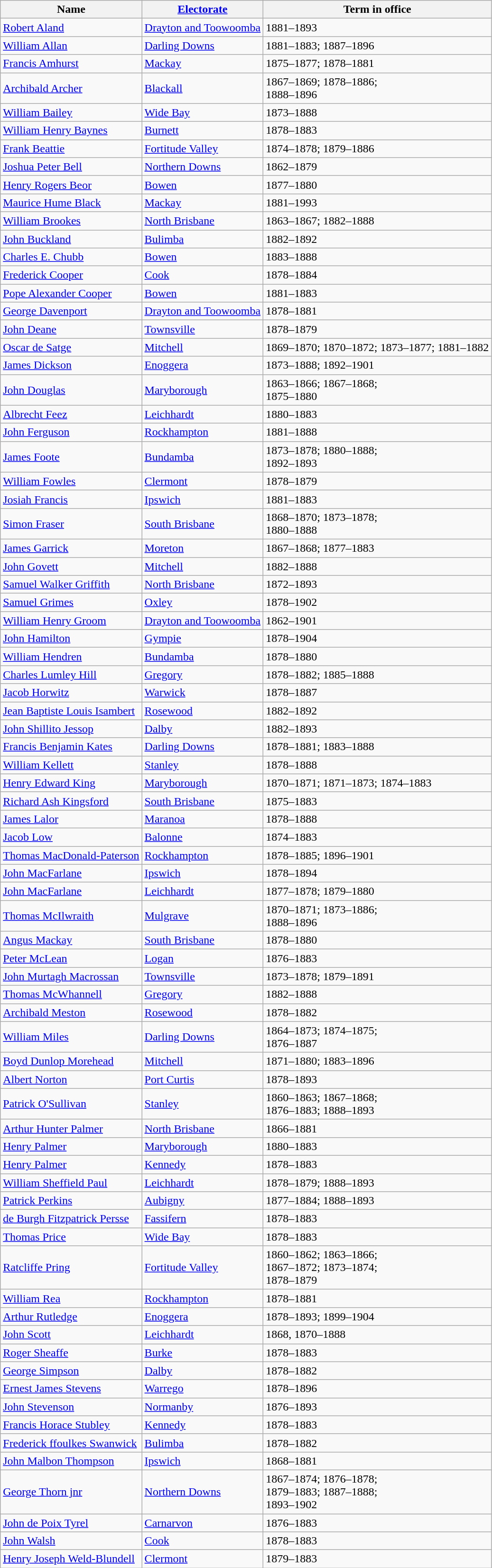<table class="wikitable sortable">
<tr>
<th>Name</th>
<th><a href='#'>Electorate</a></th>
<th>Term in office</th>
</tr>
<tr>
<td><a href='#'>Robert Aland</a></td>
<td><a href='#'>Drayton and Toowoomba</a></td>
<td>1881–1893</td>
</tr>
<tr>
<td><a href='#'>William Allan</a></td>
<td><a href='#'>Darling Downs</a></td>
<td>1881–1883; 1887–1896</td>
</tr>
<tr>
<td><a href='#'>Francis Amhurst</a></td>
<td><a href='#'>Mackay</a></td>
<td>1875–1877; 1878–1881</td>
</tr>
<tr>
<td><a href='#'>Archibald Archer</a></td>
<td><a href='#'>Blackall</a></td>
<td>1867–1869; 1878–1886;<br>1888–1896</td>
</tr>
<tr>
<td><a href='#'>William Bailey</a></td>
<td><a href='#'>Wide Bay</a></td>
<td>1873–1888</td>
</tr>
<tr>
<td><a href='#'>William Henry Baynes</a></td>
<td><a href='#'>Burnett</a></td>
<td>1878–1883</td>
</tr>
<tr>
<td><a href='#'>Frank Beattie</a></td>
<td><a href='#'>Fortitude Valley</a></td>
<td>1874–1878; 1879–1886</td>
</tr>
<tr>
<td><a href='#'>Joshua Peter Bell</a></td>
<td><a href='#'>Northern Downs</a></td>
<td>1862–1879</td>
</tr>
<tr>
<td><a href='#'>Henry Rogers Beor</a></td>
<td><a href='#'>Bowen</a></td>
<td>1877–1880</td>
</tr>
<tr>
<td><a href='#'>Maurice Hume Black</a></td>
<td><a href='#'>Mackay</a></td>
<td>1881–1993</td>
</tr>
<tr>
<td><a href='#'>William Brookes</a></td>
<td><a href='#'>North Brisbane</a></td>
<td>1863–1867; 1882–1888</td>
</tr>
<tr>
<td><a href='#'>John Buckland</a></td>
<td><a href='#'>Bulimba</a></td>
<td>1882–1892</td>
</tr>
<tr>
<td><a href='#'>Charles E. Chubb</a></td>
<td><a href='#'>Bowen</a></td>
<td>1883–1888</td>
</tr>
<tr>
<td><a href='#'>Frederick Cooper</a></td>
<td><a href='#'>Cook</a></td>
<td>1878–1884</td>
</tr>
<tr>
<td><a href='#'>Pope Alexander Cooper</a></td>
<td><a href='#'>Bowen</a></td>
<td>1881–1883</td>
</tr>
<tr>
<td><a href='#'>George Davenport</a></td>
<td><a href='#'>Drayton and Toowoomba</a></td>
<td>1878–1881</td>
</tr>
<tr>
<td><a href='#'>John Deane</a></td>
<td><a href='#'>Townsville</a></td>
<td>1878–1879</td>
</tr>
<tr>
<td><a href='#'>Oscar de Satge</a></td>
<td><a href='#'>Mitchell</a></td>
<td>1869–1870; 1870–1872; 1873–1877; 1881–1882</td>
</tr>
<tr>
<td><a href='#'>James Dickson</a></td>
<td><a href='#'>Enoggera</a></td>
<td>1873–1888; 1892–1901</td>
</tr>
<tr>
<td><a href='#'>John Douglas</a></td>
<td><a href='#'>Maryborough</a></td>
<td>1863–1866; 1867–1868;<br>1875–1880</td>
</tr>
<tr>
<td><a href='#'>Albrecht Feez</a></td>
<td><a href='#'>Leichhardt</a></td>
<td>1880–1883</td>
</tr>
<tr>
<td><a href='#'>John Ferguson</a></td>
<td><a href='#'>Rockhampton</a></td>
<td>1881–1888</td>
</tr>
<tr>
<td><a href='#'>James Foote</a></td>
<td><a href='#'>Bundamba</a></td>
<td>1873–1878; 1880–1888;<br>1892–1893</td>
</tr>
<tr>
<td><a href='#'>William Fowles</a></td>
<td><a href='#'>Clermont</a></td>
<td>1878–1879</td>
</tr>
<tr>
<td><a href='#'>Josiah Francis</a></td>
<td><a href='#'>Ipswich</a></td>
<td>1881–1883</td>
</tr>
<tr>
<td><a href='#'>Simon Fraser</a></td>
<td><a href='#'>South Brisbane</a></td>
<td>1868–1870; 1873–1878;<br>1880–1888</td>
</tr>
<tr>
<td><a href='#'>James Garrick</a></td>
<td><a href='#'>Moreton</a></td>
<td>1867–1868; 1877–1883</td>
</tr>
<tr>
<td><a href='#'>John Govett</a></td>
<td><a href='#'>Mitchell</a></td>
<td>1882–1888</td>
</tr>
<tr>
<td><a href='#'>Samuel Walker Griffith</a></td>
<td><a href='#'>North Brisbane</a></td>
<td>1872–1893</td>
</tr>
<tr>
<td><a href='#'>Samuel Grimes</a></td>
<td><a href='#'>Oxley</a></td>
<td>1878–1902</td>
</tr>
<tr>
<td><a href='#'>William Henry Groom</a></td>
<td><a href='#'>Drayton and Toowoomba</a></td>
<td>1862–1901</td>
</tr>
<tr>
<td><a href='#'>John Hamilton</a></td>
<td><a href='#'>Gympie</a></td>
<td>1878–1904</td>
</tr>
<tr>
<td><a href='#'>William Hendren</a></td>
<td><a href='#'>Bundamba</a></td>
<td>1878–1880</td>
</tr>
<tr>
<td><a href='#'>Charles Lumley Hill</a></td>
<td><a href='#'>Gregory</a></td>
<td>1878–1882; 1885–1888</td>
</tr>
<tr>
<td><a href='#'>Jacob Horwitz</a></td>
<td><a href='#'>Warwick</a></td>
<td>1878–1887</td>
</tr>
<tr>
<td><a href='#'>Jean Baptiste Louis Isambert</a></td>
<td><a href='#'>Rosewood</a></td>
<td>1882–1892</td>
</tr>
<tr>
<td><a href='#'>John Shillito Jessop</a></td>
<td><a href='#'>Dalby</a></td>
<td>1882–1893</td>
</tr>
<tr>
<td><a href='#'>Francis Benjamin Kates</a></td>
<td><a href='#'>Darling Downs</a></td>
<td>1878–1881; 1883–1888</td>
</tr>
<tr>
<td><a href='#'>William Kellett</a></td>
<td><a href='#'>Stanley</a></td>
<td>1878–1888</td>
</tr>
<tr>
<td><a href='#'>Henry Edward King</a></td>
<td><a href='#'>Maryborough</a></td>
<td>1870–1871; 1871–1873; 1874–1883</td>
</tr>
<tr>
<td><a href='#'>Richard Ash Kingsford</a></td>
<td><a href='#'>South Brisbane</a></td>
<td>1875–1883</td>
</tr>
<tr>
<td><a href='#'>James Lalor</a></td>
<td><a href='#'>Maranoa</a></td>
<td>1878–1888</td>
</tr>
<tr>
<td><a href='#'>Jacob Low</a></td>
<td><a href='#'>Balonne</a></td>
<td>1874–1883</td>
</tr>
<tr>
<td><a href='#'>Thomas MacDonald-Paterson</a></td>
<td><a href='#'>Rockhampton</a></td>
<td>1878–1885; 1896–1901</td>
</tr>
<tr>
<td><a href='#'>John MacFarlane</a></td>
<td><a href='#'>Ipswich</a></td>
<td>1878–1894</td>
</tr>
<tr>
<td><a href='#'>John MacFarlane</a></td>
<td><a href='#'>Leichhardt</a></td>
<td>1877–1878; 1879–1880</td>
</tr>
<tr>
<td><a href='#'>Thomas McIlwraith</a></td>
<td><a href='#'>Mulgrave</a></td>
<td>1870–1871; 1873–1886;<br>1888–1896</td>
</tr>
<tr>
<td><a href='#'>Angus Mackay</a></td>
<td><a href='#'>South Brisbane</a></td>
<td>1878–1880</td>
</tr>
<tr>
<td><a href='#'>Peter McLean</a></td>
<td><a href='#'>Logan</a></td>
<td>1876–1883</td>
</tr>
<tr>
<td><a href='#'>John Murtagh Macrossan</a></td>
<td><a href='#'>Townsville</a></td>
<td>1873–1878; 1879–1891</td>
</tr>
<tr>
<td><a href='#'>Thomas McWhannell</a></td>
<td><a href='#'>Gregory</a></td>
<td>1882–1888</td>
</tr>
<tr>
<td><a href='#'>Archibald Meston</a></td>
<td><a href='#'>Rosewood</a></td>
<td>1878–1882</td>
</tr>
<tr>
<td><a href='#'>William Miles</a></td>
<td><a href='#'>Darling Downs</a></td>
<td>1864–1873; 1874–1875;<br>1876–1887</td>
</tr>
<tr>
<td><a href='#'>Boyd Dunlop Morehead</a></td>
<td><a href='#'>Mitchell</a></td>
<td>1871–1880; 1883–1896</td>
</tr>
<tr>
<td><a href='#'>Albert Norton</a></td>
<td><a href='#'>Port Curtis</a></td>
<td>1878–1893</td>
</tr>
<tr>
<td><a href='#'>Patrick O'Sullivan</a></td>
<td><a href='#'>Stanley</a></td>
<td>1860–1863; 1867–1868;<br>1876–1883; 1888–1893</td>
</tr>
<tr>
<td><a href='#'>Arthur Hunter Palmer</a></td>
<td><a href='#'>North Brisbane</a></td>
<td>1866–1881</td>
</tr>
<tr>
<td><a href='#'>Henry Palmer</a></td>
<td><a href='#'>Maryborough</a></td>
<td>1880–1883</td>
</tr>
<tr>
<td><a href='#'>Henry Palmer</a></td>
<td><a href='#'>Kennedy</a></td>
<td>1878–1883</td>
</tr>
<tr>
<td><a href='#'>William Sheffield Paul</a></td>
<td><a href='#'>Leichhardt</a></td>
<td>1878–1879; 1888–1893</td>
</tr>
<tr>
<td><a href='#'>Patrick Perkins</a></td>
<td><a href='#'>Aubigny</a></td>
<td>1877–1884; 1888–1893</td>
</tr>
<tr>
<td><a href='#'>de Burgh Fitzpatrick Persse</a></td>
<td><a href='#'>Fassifern</a></td>
<td>1878–1883</td>
</tr>
<tr>
<td><a href='#'>Thomas Price</a></td>
<td><a href='#'>Wide Bay</a></td>
<td>1878–1883</td>
</tr>
<tr>
<td><a href='#'>Ratcliffe Pring</a></td>
<td><a href='#'>Fortitude Valley</a></td>
<td>1860–1862; 1863–1866;<br>1867–1872; 1873–1874;<br>1878–1879</td>
</tr>
<tr>
<td><a href='#'>William Rea</a></td>
<td><a href='#'>Rockhampton</a></td>
<td>1878–1881</td>
</tr>
<tr>
<td><a href='#'>Arthur Rutledge</a></td>
<td><a href='#'>Enoggera</a></td>
<td>1878–1893; 1899–1904</td>
</tr>
<tr>
<td><a href='#'>John Scott</a></td>
<td><a href='#'>Leichhardt</a></td>
<td>1868, 1870–1888</td>
</tr>
<tr>
<td><a href='#'>Roger Sheaffe</a></td>
<td><a href='#'>Burke</a></td>
<td>1878–1883</td>
</tr>
<tr>
<td><a href='#'>George Simpson</a></td>
<td><a href='#'>Dalby</a></td>
<td>1878–1882</td>
</tr>
<tr>
<td><a href='#'>Ernest James Stevens</a></td>
<td><a href='#'>Warrego</a></td>
<td>1878–1896</td>
</tr>
<tr>
<td><a href='#'>John Stevenson</a></td>
<td><a href='#'>Normanby</a></td>
<td>1876–1893</td>
</tr>
<tr>
<td><a href='#'>Francis Horace Stubley</a></td>
<td><a href='#'>Kennedy</a></td>
<td>1878–1883</td>
</tr>
<tr>
<td><a href='#'>Frederick ffoulkes Swanwick</a></td>
<td><a href='#'>Bulimba</a></td>
<td>1878–1882</td>
</tr>
<tr>
<td><a href='#'>John Malbon Thompson</a></td>
<td><a href='#'>Ipswich</a></td>
<td>1868–1881</td>
</tr>
<tr>
<td><a href='#'>George Thorn jnr</a></td>
<td><a href='#'>Northern Downs</a></td>
<td>1867–1874; 1876–1878;<br>1879–1883; 1887–1888;<br>1893–1902</td>
</tr>
<tr>
<td><a href='#'>John de Poix Tyrel</a></td>
<td><a href='#'>Carnarvon</a></td>
<td>1876–1883</td>
</tr>
<tr>
<td><a href='#'>John Walsh</a></td>
<td><a href='#'>Cook</a></td>
<td>1878–1883</td>
</tr>
<tr>
<td><a href='#'>Henry Joseph Weld-Blundell</a></td>
<td><a href='#'>Clermont</a></td>
<td>1879–1883</td>
</tr>
</table>
